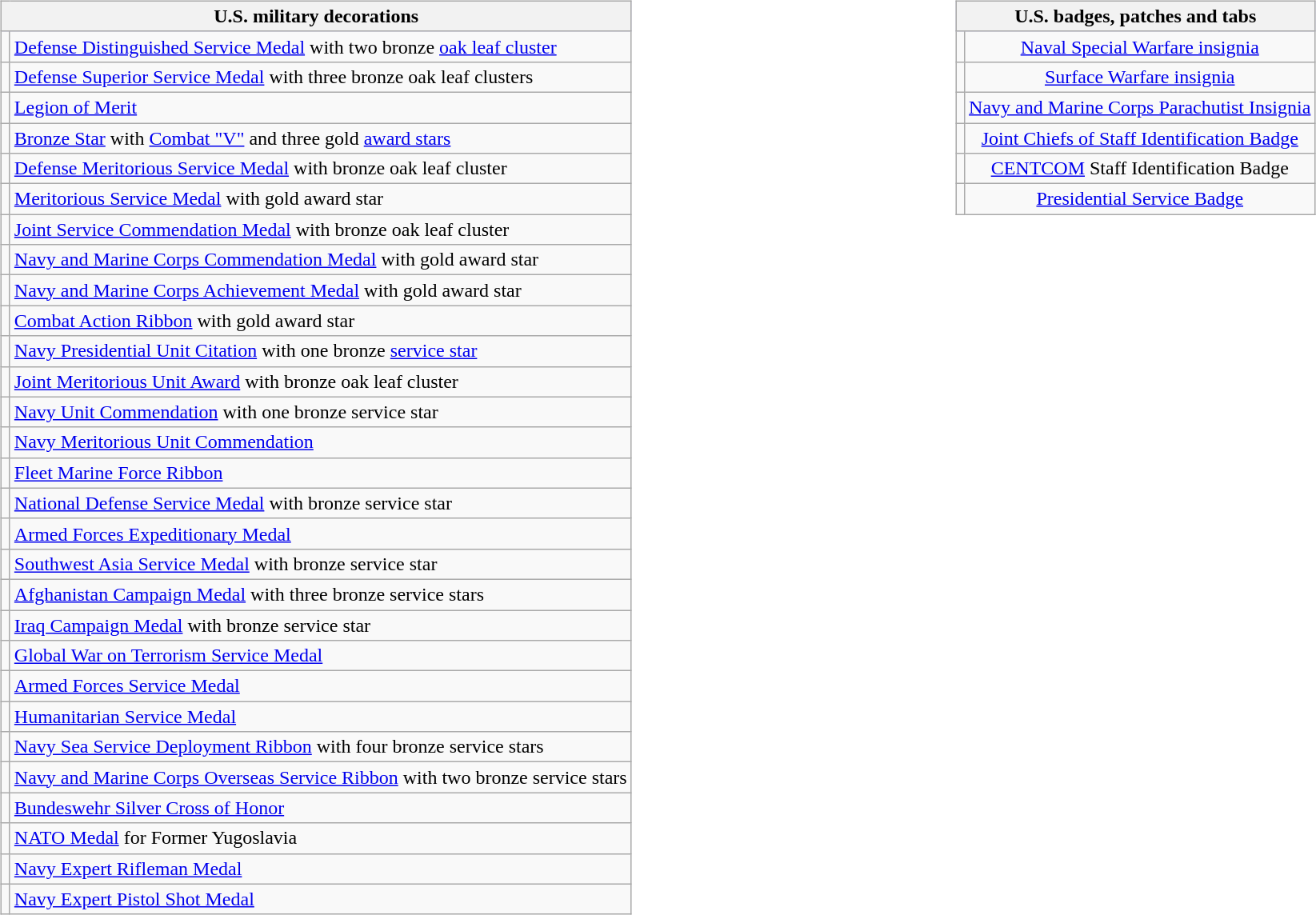<table style="width:100%;">
<tr>
<td valign="top"><br><table class="wikitable">
<tr style="background:#ccf; text-align:center;">
<th colspan="2"><strong>U.S. military decorations</strong></th>
</tr>
<tr>
<td><span></span><span></span></td>
<td><a href='#'>Defense Distinguished Service Medal</a> with two bronze <a href='#'>oak leaf cluster</a></td>
</tr>
<tr>
<td><span></span><span></span><span></span></td>
<td><a href='#'>Defense Superior Service Medal</a> with three bronze oak leaf clusters</td>
</tr>
<tr>
<td></td>
<td><a href='#'>Legion of Merit</a></td>
</tr>
<tr>
<td><span></span><span></span><span></span></td>
<td><a href='#'>Bronze Star</a> with <a href='#'>Combat "V"</a> and three gold <a href='#'>award stars</a></td>
</tr>
<tr>
<td></td>
<td><a href='#'>Defense Meritorious Service Medal</a> with bronze oak leaf cluster</td>
</tr>
<tr>
<td></td>
<td><a href='#'>Meritorious Service Medal</a> with gold award star</td>
</tr>
<tr>
<td></td>
<td><a href='#'>Joint Service Commendation Medal</a> with bronze oak leaf cluster</td>
</tr>
<tr>
<td></td>
<td><a href='#'>Navy and Marine Corps Commendation Medal</a> with gold award star</td>
</tr>
<tr>
<td></td>
<td><a href='#'>Navy and Marine Corps Achievement Medal</a> with gold award star</td>
</tr>
<tr>
<td></td>
<td><a href='#'>Combat Action Ribbon</a> with gold award star</td>
</tr>
<tr>
<td></td>
<td><a href='#'>Navy Presidential Unit Citation</a> with one bronze <a href='#'>service star</a></td>
</tr>
<tr>
<td></td>
<td><a href='#'>Joint Meritorious Unit Award</a> with bronze oak leaf cluster</td>
</tr>
<tr>
<td></td>
<td><a href='#'>Navy Unit Commendation</a> with one bronze service star</td>
</tr>
<tr>
<td></td>
<td><a href='#'>Navy Meritorious Unit Commendation</a></td>
</tr>
<tr>
<td></td>
<td><a href='#'>Fleet Marine Force Ribbon</a></td>
</tr>
<tr>
<td></td>
<td><a href='#'>National Defense Service Medal</a> with bronze service star</td>
</tr>
<tr>
<td></td>
<td><a href='#'>Armed Forces Expeditionary Medal</a></td>
</tr>
<tr>
<td></td>
<td><a href='#'>Southwest Asia Service Medal</a> with bronze service star</td>
</tr>
<tr>
<td><span></span><span></span><span></span></td>
<td><a href='#'>Afghanistan Campaign Medal</a> with three bronze service stars</td>
</tr>
<tr>
<td></td>
<td><a href='#'>Iraq Campaign Medal</a> with bronze service star</td>
</tr>
<tr>
<td></td>
<td><a href='#'>Global War on Terrorism Service Medal</a></td>
</tr>
<tr>
<td></td>
<td><a href='#'>Armed Forces Service Medal</a></td>
</tr>
<tr>
<td></td>
<td><a href='#'>Humanitarian Service Medal</a></td>
</tr>
<tr>
<td><span></span><span></span><span></span><span></span></td>
<td><a href='#'>Navy Sea Service Deployment Ribbon</a> with four bronze service stars</td>
</tr>
<tr>
<td><span></span><span></span></td>
<td><a href='#'>Navy and Marine Corps Overseas Service Ribbon</a> with two bronze service stars</td>
</tr>
<tr>
<td></td>
<td><a href='#'>Bundeswehr Silver Cross of Honor</a></td>
</tr>
<tr>
<td></td>
<td><a href='#'>NATO Medal</a> for Former Yugoslavia</td>
</tr>
<tr>
<td></td>
<td><a href='#'>Navy Expert Rifleman Medal</a></td>
</tr>
<tr>
<td></td>
<td><a href='#'>Navy Expert Pistol Shot Medal</a></td>
</tr>
</table>
</td>
<td valign="top"><br><table class="wikitable">
<tr style="background:#ccf; text-align:center;">
<th colspan="2"><strong>U.S. badges, patches and tabs</strong></th>
</tr>
<tr>
<td align=center></td>
<td align=center><a href='#'>Naval Special Warfare insignia</a></td>
</tr>
<tr>
<td align=center></td>
<td align=center><a href='#'>Surface Warfare insignia</a></td>
</tr>
<tr>
<td align=center></td>
<td align=center><a href='#'>Navy and Marine Corps Parachutist Insignia</a></td>
</tr>
<tr>
<td align=center></td>
<td align=center><a href='#'>Joint Chiefs of Staff Identification Badge</a></td>
</tr>
<tr>
<td align=center></td>
<td align=center><a href='#'>CENTCOM</a> Staff Identification Badge</td>
</tr>
<tr>
<td align=center></td>
<td align=center><a href='#'>Presidential Service Badge</a></td>
</tr>
</table>
</td>
</tr>
</table>
